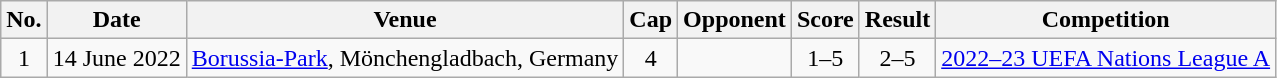<table class="wikitable sortable">
<tr>
<th scope="col">No.</th>
<th scope="col">Date</th>
<th scope="col">Venue</th>
<th scope="col">Cap</th>
<th scope="col">Opponent</th>
<th scope="col">Score</th>
<th scope="col">Result</th>
<th scope="col">Competition</th>
</tr>
<tr>
<td align="center">1</td>
<td>14 June 2022</td>
<td><a href='#'>Borussia-Park</a>, Mönchengladbach, Germany</td>
<td align=center>4</td>
<td></td>
<td align="center">1–5</td>
<td align="center">2–5</td>
<td><a href='#'>2022–23 UEFA Nations League A</a></td>
</tr>
</table>
